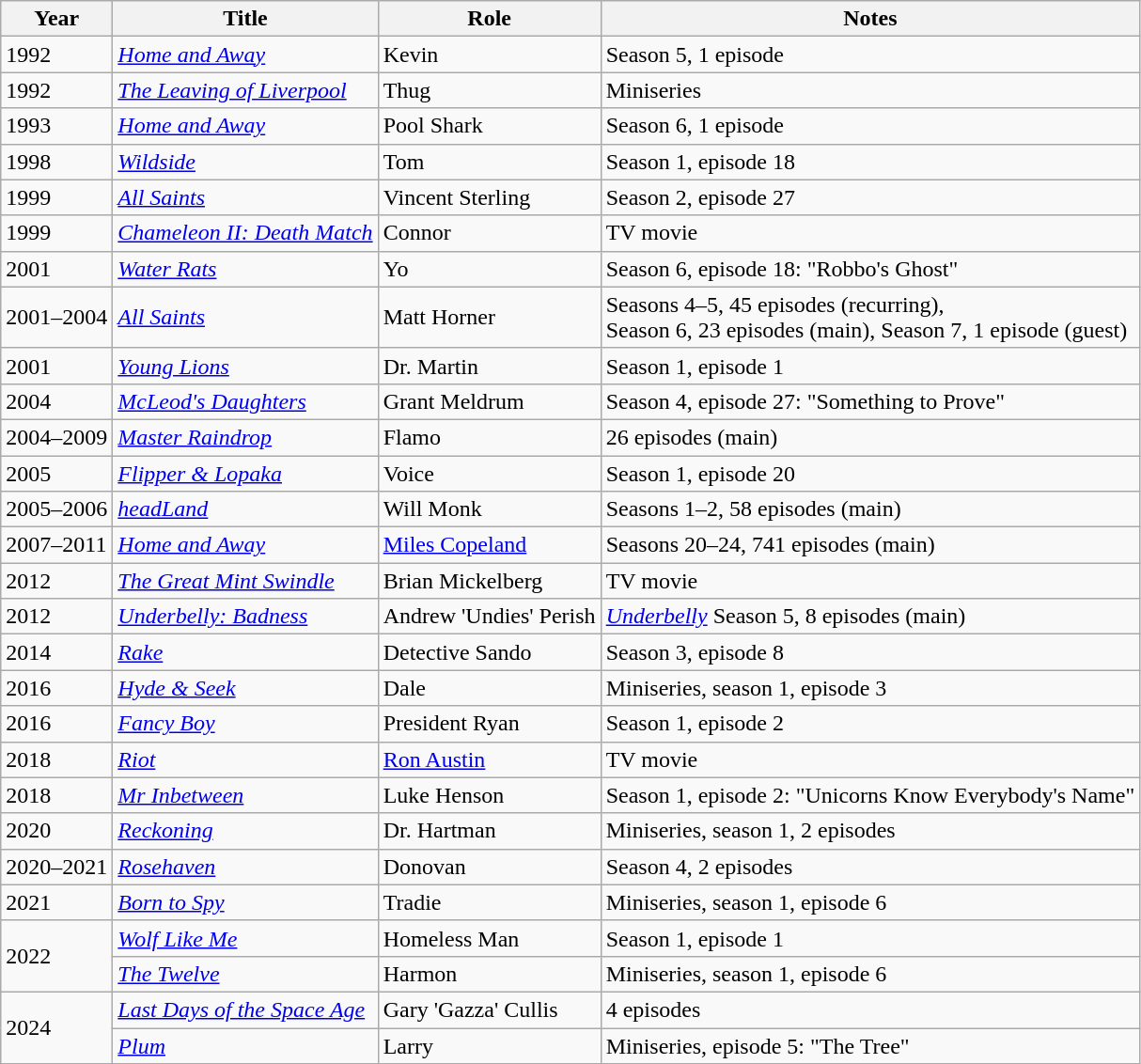<table class="wikitable plainrowheaders sortable">
<tr>
<th scope="col">Year</th>
<th scope="col">Title</th>
<th scope="col">Role</th>
<th class="unsortable">Notes</th>
</tr>
<tr>
<td>1992</td>
<td><em><a href='#'>Home and Away</a></em></td>
<td>Kevin</td>
<td>Season 5, 1 episode</td>
</tr>
<tr>
<td>1992</td>
<td><em><a href='#'>The Leaving of Liverpool</a></em></td>
<td>Thug</td>
<td>Miniseries</td>
</tr>
<tr>
<td>1993</td>
<td><em><a href='#'>Home and Away</a></em></td>
<td>Pool Shark</td>
<td>Season 6, 1 episode</td>
</tr>
<tr>
<td>1998</td>
<td><em><a href='#'>Wildside</a></em></td>
<td>Tom</td>
<td>Season 1, episode 18</td>
</tr>
<tr>
<td>1999</td>
<td><em><a href='#'>All Saints</a></em></td>
<td>Vincent Sterling</td>
<td>Season 2, episode 27</td>
</tr>
<tr>
<td>1999</td>
<td><em><a href='#'>Chameleon II: Death Match</a></em></td>
<td>Connor</td>
<td>TV movie</td>
</tr>
<tr>
<td>2001</td>
<td><em><a href='#'>Water Rats</a></em></td>
<td>Yo</td>
<td>Season 6, episode 18: "Robbo's Ghost"</td>
</tr>
<tr>
<td>2001–2004</td>
<td><em><a href='#'>All Saints</a></em></td>
<td>Matt Horner</td>
<td>Seasons 4–5, 45 episodes (recurring),<br>Season 6, 23 episodes (main), Season 7, 1 episode (guest)</td>
</tr>
<tr>
<td>2001</td>
<td><em><a href='#'>Young Lions</a></em></td>
<td>Dr. Martin</td>
<td>Season 1, episode 1</td>
</tr>
<tr>
<td>2004</td>
<td><em><a href='#'>McLeod's Daughters</a></em></td>
<td>Grant Meldrum</td>
<td>Season 4, episode 27: "Something to Prove"</td>
</tr>
<tr>
<td>2004–2009</td>
<td><em><a href='#'>Master Raindrop</a></em></td>
<td>Flamo</td>
<td>26 episodes (main)</td>
</tr>
<tr>
<td>2005</td>
<td><em><a href='#'>Flipper & Lopaka</a></em></td>
<td>Voice</td>
<td>Season 1, episode 20</td>
</tr>
<tr>
<td>2005–2006</td>
<td><em><a href='#'>headLand</a></em></td>
<td>Will Monk</td>
<td>Seasons 1–2, 58 episodes (main)</td>
</tr>
<tr>
<td>2007–2011</td>
<td><em><a href='#'>Home and Away</a></em></td>
<td><a href='#'>Miles Copeland</a></td>
<td>Seasons 20–24, 741 episodes (main)</td>
</tr>
<tr>
<td>2012</td>
<td><em><a href='#'>The Great Mint Swindle</a></em></td>
<td>Brian Mickelberg</td>
<td>TV movie</td>
</tr>
<tr>
<td>2012</td>
<td><em><a href='#'>Underbelly: Badness</a></em></td>
<td>Andrew 'Undies' Perish</td>
<td><em><a href='#'>Underbelly</a></em> Season 5, 8 episodes (main)</td>
</tr>
<tr>
<td>2014</td>
<td><em><a href='#'>Rake</a></em></td>
<td>Detective Sando</td>
<td>Season 3, episode 8</td>
</tr>
<tr>
<td>2016</td>
<td><em><a href='#'>Hyde & Seek</a></em></td>
<td>Dale</td>
<td>Miniseries, season 1, episode 3</td>
</tr>
<tr>
<td>2016</td>
<td><em><a href='#'>Fancy Boy</a></em></td>
<td>President Ryan</td>
<td>Season 1, episode 2</td>
</tr>
<tr>
<td>2018</td>
<td><em><a href='#'>Riot</a></em></td>
<td><a href='#'>Ron Austin</a></td>
<td>TV movie</td>
</tr>
<tr>
<td>2018</td>
<td><em><a href='#'>Mr Inbetween</a></em></td>
<td>Luke Henson</td>
<td>Season 1, episode 2: "Unicorns Know Everybody's Name"</td>
</tr>
<tr>
<td>2020</td>
<td><em><a href='#'>Reckoning</a></em></td>
<td>Dr. Hartman</td>
<td>Miniseries, season 1, 2 episodes</td>
</tr>
<tr>
<td>2020–2021</td>
<td><em><a href='#'>Rosehaven</a></em></td>
<td>Donovan</td>
<td>Season 4, 2 episodes</td>
</tr>
<tr>
<td>2021</td>
<td><em><a href='#'>Born to Spy</a></em></td>
<td>Tradie</td>
<td>Miniseries, season 1, episode 6</td>
</tr>
<tr>
<td rowspan="2">2022</td>
<td><em><a href='#'>Wolf Like Me</a></em></td>
<td>Homeless Man</td>
<td>Season 1, episode 1</td>
</tr>
<tr>
<td><em><a href='#'>The Twelve</a></em></td>
<td>Harmon</td>
<td>Miniseries, season 1, episode 6</td>
</tr>
<tr>
<td rowspan="2">2024</td>
<td><em><a href='#'>Last Days of the Space Age</a></em></td>
<td>Gary 'Gazza' Cullis</td>
<td>4 episodes</td>
</tr>
<tr>
<td><em><a href='#'>Plum</a></em></td>
<td>Larry</td>
<td>Miniseries, episode 5: "The Tree"</td>
</tr>
</table>
